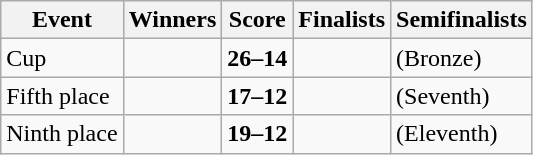<table class="wikitable">
<tr>
<th>Event</th>
<th>Winners</th>
<th>Score</th>
<th>Finalists</th>
<th>Semifinalists</th>
</tr>
<tr>
<td>Cup</td>
<td><strong></strong></td>
<td align=center><strong>26–14</strong></td>
<td></td>
<td> (Bronze)<br></td>
</tr>
<tr>
<td>Fifth place</td>
<td><strong></strong></td>
<td align=center><strong>17–12</strong></td>
<td></td>
<td> (Seventh)<br></td>
</tr>
<tr>
<td>Ninth place</td>
<td><strong></strong></td>
<td align=center><strong>19–12</strong></td>
<td></td>
<td> (Eleventh)<br></td>
</tr>
</table>
